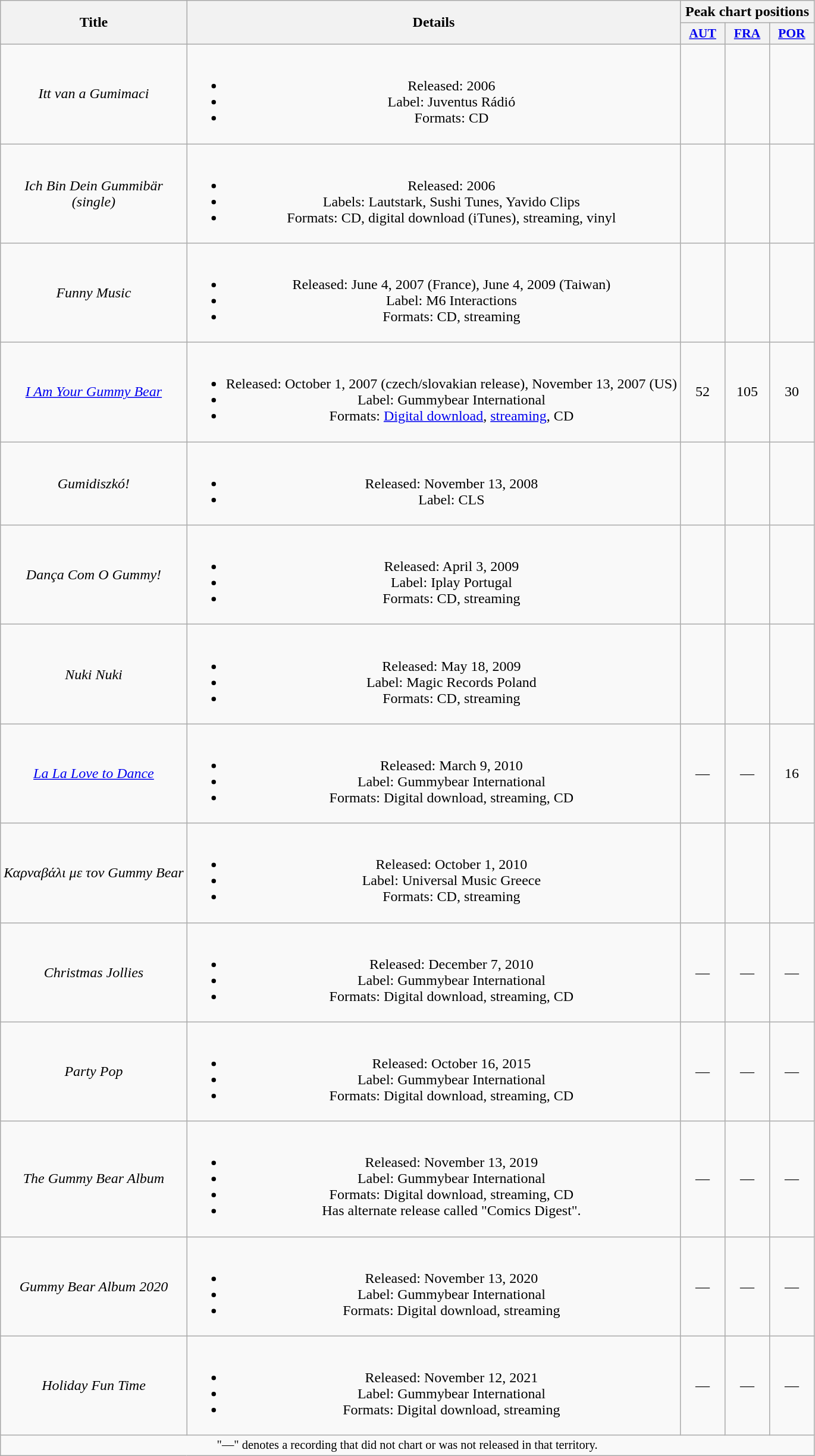<table class="wikitable plainrowheaders" style="text-align:center;">
<tr>
<th scope="col" rowspan="2">Title</th>
<th scope="col" rowspan="2">Details</th>
<th scope="col" colspan="9">Peak chart positions</th>
</tr>
<tr>
<th scope="col" style="width:3em;font-size:90%;"><a href='#'>AUT</a><br></th>
<th scope="col" style="width:3em;font-size:90%;"><a href='#'>FRA</a><br></th>
<th scope="col" style="width:3em;font-size:90%;"><a href='#'>POR</a><br></th>
</tr>
<tr>
<td><em>Itt van a Gumimaci</em></td>
<td><br><ul><li>Released: 2006</li><li>Label: Juventus Rádió</li><li>Formats: CD</li></ul></td>
<td></td>
<td></td>
<td></td>
</tr>
<tr>
<td><em>Ich Bin Dein Gummibär</em><br><em>(single)</em></td>
<td><br><ul><li>Released: 2006</li><li>Labels: Lautstark, Sushi Tunes, Yavido Clips</li><li>Formats: CD, digital download (iTunes), streaming, vinyl</li></ul></td>
<td></td>
<td></td>
<td></td>
</tr>
<tr>
<td><em>Funny Music</em></td>
<td><br><ul><li>Released: June 4, 2007 (France), June 4, 2009 (Taiwan)</li><li>Label: M6 Interactions</li><li>Formats: CD, streaming</li></ul></td>
<td></td>
<td></td>
<td></td>
</tr>
<tr>
<td><em><a href='#'>I Am Your Gummy Bear</a></em></td>
<td><br><ul><li>Released: October 1, 2007 (czech/slovakian release), November 13, 2007 (US)</li><li>Label: Gummybear International</li><li>Formats: <a href='#'>Digital download</a>, <a href='#'>streaming</a>, CD</li></ul></td>
<td>52</td>
<td>105</td>
<td>30</td>
</tr>
<tr>
<td><em>Gumidiszkó!</em></td>
<td><br><ul><li>Released: November 13, 2008</li><li>Label: CLS</li></ul></td>
<td></td>
<td></td>
<td></td>
</tr>
<tr>
<td><em>Dança Com O Gummy!</em></td>
<td><br><ul><li>Released: April 3, 2009</li><li>Label: Iplay Portugal</li><li>Formats: CD, streaming</li></ul></td>
<td></td>
<td></td>
<td></td>
</tr>
<tr>
<td><em>Nuki Nuki</em></td>
<td><br><ul><li>Released: May 18, 2009</li><li>Label: Magic Records Poland</li><li>Formats: CD, streaming</li></ul></td>
<td></td>
<td></td>
<td></td>
</tr>
<tr>
<td><em><a href='#'>La La Love to Dance</a></em></td>
<td><br><ul><li>Released: March 9, 2010</li><li>Label: Gummybear International</li><li>Formats: Digital download, streaming, CD</li></ul></td>
<td>—</td>
<td>—</td>
<td>16</td>
</tr>
<tr>
<td><em>Καρναβάλι με τον Gummy Bear</em></td>
<td><br><ul><li>Released: October 1, 2010</li><li>Label: Universal Music Greece</li><li>Formats: CD, streaming</li></ul></td>
<td></td>
<td></td>
<td></td>
</tr>
<tr>
<td><em>Christmas Jollies</em></td>
<td><br><ul><li>Released: December 7, 2010</li><li>Label: Gummybear International</li><li>Formats: Digital download, streaming, CD</li></ul></td>
<td>—</td>
<td>—</td>
<td>—</td>
</tr>
<tr>
<td><em>Party Pop</em></td>
<td><br><ul><li>Released: October 16, 2015</li><li>Label: Gummybear International</li><li>Formats: Digital download, streaming, CD</li></ul></td>
<td>—</td>
<td>—</td>
<td>—</td>
</tr>
<tr>
<td><em>The Gummy Bear Album</em></td>
<td><br><ul><li>Released: November 13, 2019</li><li>Label: Gummybear International</li><li>Formats: Digital download, streaming, CD</li><li>Has alternate release called "Comics Digest".</li></ul></td>
<td>—</td>
<td>—</td>
<td>—</td>
</tr>
<tr>
<td><em>Gummy Bear Album 2020</em></td>
<td><br><ul><li>Released: November 13, 2020</li><li>Label: Gummybear International</li><li>Formats: Digital download, streaming</li></ul></td>
<td>—</td>
<td>—</td>
<td>—</td>
</tr>
<tr>
<td><em>Holiday Fun Time</em></td>
<td><br><ul><li>Released: November 12, 2021</li><li>Label: Gummybear International</li><li>Formats: Digital download, streaming</li></ul></td>
<td>—</td>
<td>—</td>
<td>—</td>
</tr>
<tr>
<td colspan="5" style="font-size:85%">"—" denotes a recording that did not chart or was not released in that territory.</td>
</tr>
</table>
